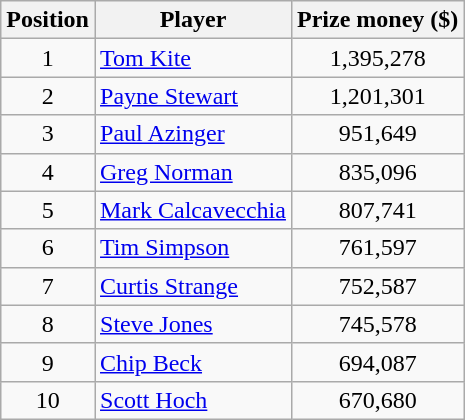<table class="wikitable">
<tr>
<th>Position</th>
<th>Player</th>
<th>Prize money ($)</th>
</tr>
<tr>
<td align=center>1</td>
<td> <a href='#'>Tom Kite</a></td>
<td align=center>1,395,278</td>
</tr>
<tr>
<td align=center>2</td>
<td> <a href='#'>Payne Stewart</a></td>
<td align=center>1,201,301</td>
</tr>
<tr>
<td align=center>3</td>
<td> <a href='#'>Paul Azinger</a></td>
<td align=center>951,649</td>
</tr>
<tr>
<td align=center>4</td>
<td> <a href='#'>Greg Norman</a></td>
<td align=center>835,096</td>
</tr>
<tr>
<td align=center>5</td>
<td> <a href='#'>Mark Calcavecchia</a></td>
<td align=center>807,741</td>
</tr>
<tr>
<td align=center>6</td>
<td> <a href='#'>Tim Simpson</a></td>
<td align=center>761,597</td>
</tr>
<tr>
<td align=center>7</td>
<td> <a href='#'>Curtis Strange</a></td>
<td align=center>752,587</td>
</tr>
<tr>
<td align=center>8</td>
<td> <a href='#'>Steve Jones</a></td>
<td align=center>745,578</td>
</tr>
<tr>
<td align=center>9</td>
<td> <a href='#'>Chip Beck</a></td>
<td align=center>694,087</td>
</tr>
<tr>
<td align=center>10</td>
<td> <a href='#'>Scott Hoch</a></td>
<td align=center>670,680</td>
</tr>
</table>
